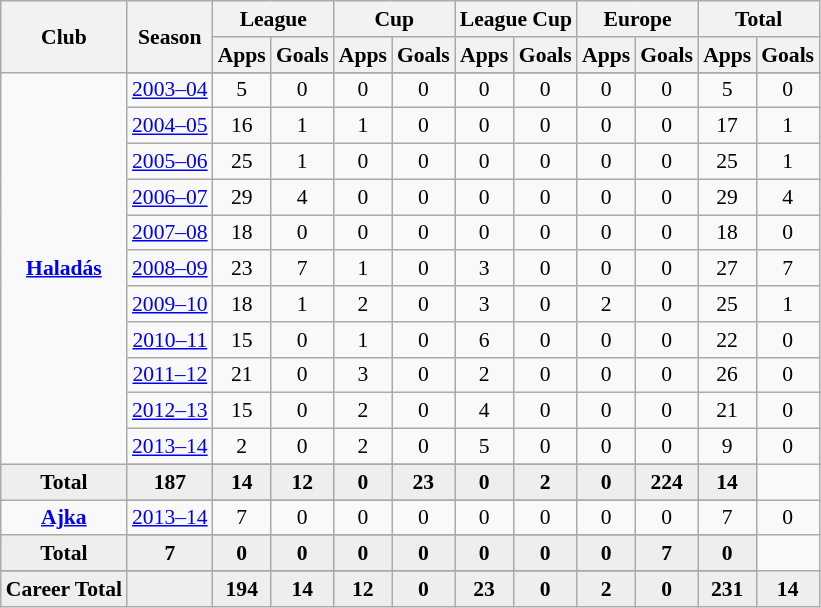<table class="wikitable" style="font-size:90%; text-align: center;">
<tr>
<th rowspan="2">Club</th>
<th rowspan="2">Season</th>
<th colspan="2">League</th>
<th colspan="2">Cup</th>
<th colspan="2">League Cup</th>
<th colspan="2">Europe</th>
<th colspan="2">Total</th>
</tr>
<tr>
<th>Apps</th>
<th>Goals</th>
<th>Apps</th>
<th>Goals</th>
<th>Apps</th>
<th>Goals</th>
<th>Apps</th>
<th>Goals</th>
<th>Apps</th>
<th>Goals</th>
</tr>
<tr ||-||-||-|->
<td rowspan="13" valign="center"><strong><a href='#'>Haladás</a></strong></td>
</tr>
<tr>
<td><a href='#'>2003–04</a></td>
<td>5</td>
<td>0</td>
<td>0</td>
<td>0</td>
<td>0</td>
<td>0</td>
<td>0</td>
<td>0</td>
<td>5</td>
<td>0</td>
</tr>
<tr>
<td><a href='#'>2004–05</a></td>
<td>16</td>
<td>1</td>
<td>1</td>
<td>0</td>
<td>0</td>
<td>0</td>
<td>0</td>
<td>0</td>
<td>17</td>
<td>1</td>
</tr>
<tr>
<td><a href='#'>2005–06</a></td>
<td>25</td>
<td>1</td>
<td>0</td>
<td>0</td>
<td>0</td>
<td>0</td>
<td>0</td>
<td>0</td>
<td>25</td>
<td>1</td>
</tr>
<tr>
<td><a href='#'>2006–07</a></td>
<td>29</td>
<td>4</td>
<td>0</td>
<td>0</td>
<td>0</td>
<td>0</td>
<td>0</td>
<td>0</td>
<td>29</td>
<td>4</td>
</tr>
<tr>
<td><a href='#'>2007–08</a></td>
<td>18</td>
<td>0</td>
<td>0</td>
<td>0</td>
<td>0</td>
<td>0</td>
<td>0</td>
<td>0</td>
<td>18</td>
<td>0</td>
</tr>
<tr>
<td><a href='#'>2008–09</a></td>
<td>23</td>
<td>7</td>
<td>1</td>
<td>0</td>
<td>3</td>
<td>0</td>
<td>0</td>
<td>0</td>
<td>27</td>
<td>7</td>
</tr>
<tr>
<td><a href='#'>2009–10</a></td>
<td>18</td>
<td>1</td>
<td>2</td>
<td>0</td>
<td>3</td>
<td>0</td>
<td>2</td>
<td>0</td>
<td>25</td>
<td>1</td>
</tr>
<tr>
<td><a href='#'>2010–11</a></td>
<td>15</td>
<td>0</td>
<td>1</td>
<td>0</td>
<td>6</td>
<td>0</td>
<td>0</td>
<td>0</td>
<td>22</td>
<td>0</td>
</tr>
<tr>
<td><a href='#'>2011–12</a></td>
<td>21</td>
<td>0</td>
<td>3</td>
<td>0</td>
<td>2</td>
<td>0</td>
<td>0</td>
<td>0</td>
<td>26</td>
<td>0</td>
</tr>
<tr>
<td><a href='#'>2012–13</a></td>
<td>15</td>
<td>0</td>
<td>2</td>
<td>0</td>
<td>4</td>
<td>0</td>
<td>0</td>
<td>0</td>
<td>21</td>
<td>0</td>
</tr>
<tr>
<td><a href='#'>2013–14</a></td>
<td>2</td>
<td>0</td>
<td>2</td>
<td>0</td>
<td>5</td>
<td>0</td>
<td>0</td>
<td>0</td>
<td>9</td>
<td>0</td>
</tr>
<tr>
</tr>
<tr style="font-weight:bold; background-color:#eeeeee;">
<td>Total</td>
<td>187</td>
<td>14</td>
<td>12</td>
<td>0</td>
<td>23</td>
<td>0</td>
<td>2</td>
<td>0</td>
<td>224</td>
<td>14</td>
</tr>
<tr>
<td rowspan="3" valign="center"><strong><a href='#'>Ajka</a></strong></td>
</tr>
<tr>
<td><a href='#'>2013–14</a></td>
<td>7</td>
<td>0</td>
<td>0</td>
<td>0</td>
<td>0</td>
<td>0</td>
<td>0</td>
<td>0</td>
<td>7</td>
<td>0</td>
</tr>
<tr>
</tr>
<tr style="font-weight:bold; background-color:#eeeeee;">
<td>Total</td>
<td>7</td>
<td>0</td>
<td>0</td>
<td>0</td>
<td>0</td>
<td>0</td>
<td>0</td>
<td>0</td>
<td>7</td>
<td>0</td>
</tr>
<tr>
</tr>
<tr style="font-weight:bold; background-color:#eeeeee;">
<td rowspan="2" valign="top"><strong>Career Total</strong></td>
<td></td>
<td><strong>194</strong></td>
<td><strong>14</strong></td>
<td><strong>12</strong></td>
<td><strong>0</strong></td>
<td><strong>23</strong></td>
<td><strong>0</strong></td>
<td><strong>2</strong></td>
<td><strong>0</strong></td>
<td><strong>231</strong></td>
<td><strong>14</strong></td>
</tr>
</table>
